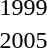<table>
<tr>
<td>1999</td>
<td></td>
<td></td>
<td></td>
</tr>
<tr>
<td>2005</td>
<td></td>
<td></td>
<td></td>
</tr>
<tr>
</tr>
</table>
